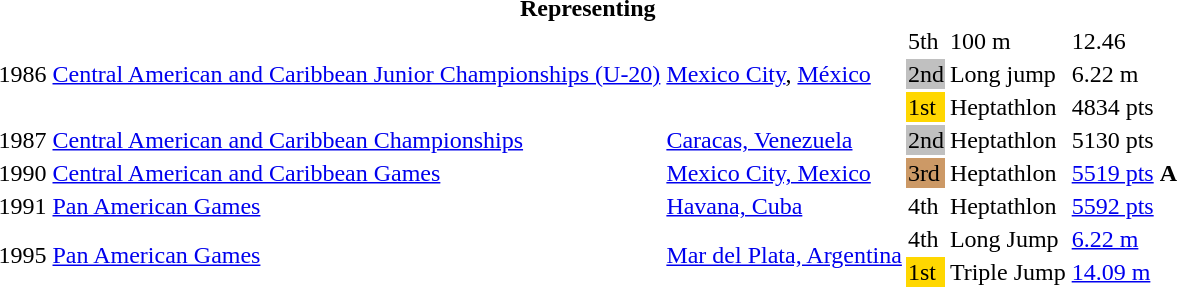<table>
<tr>
<th colspan="6">Representing </th>
</tr>
<tr>
<td rowspan = "3">1986</td>
<td rowspan = "3"><a href='#'>Central American and Caribbean Junior Championships (U-20)</a></td>
<td rowspan = "3"><a href='#'>Mexico City</a>, <a href='#'>México</a></td>
<td>5th</td>
<td>100 m</td>
<td>12.46</td>
</tr>
<tr>
<td bgcolor=silver>2nd</td>
<td>Long jump</td>
<td>6.22 m</td>
</tr>
<tr>
<td bgcolor=gold>1st</td>
<td>Heptathlon</td>
<td>4834 pts</td>
</tr>
<tr>
<td>1987</td>
<td><a href='#'>Central American and Caribbean Championships</a></td>
<td><a href='#'>Caracas, Venezuela</a></td>
<td bgcolor="silver">2nd</td>
<td>Heptathlon</td>
<td>5130 pts</td>
</tr>
<tr>
<td>1990</td>
<td><a href='#'>Central American and Caribbean Games</a></td>
<td><a href='#'>Mexico City, Mexico</a></td>
<td bgcolor="cc9966">3rd</td>
<td>Heptathlon</td>
<td><a href='#'>5519 pts</a> <strong>A</strong></td>
</tr>
<tr>
<td>1991</td>
<td><a href='#'>Pan American Games</a></td>
<td><a href='#'>Havana, Cuba</a></td>
<td>4th</td>
<td>Heptathlon</td>
<td><a href='#'>5592 pts</a></td>
</tr>
<tr>
<td rowspan=2>1995</td>
<td rowspan=2><a href='#'>Pan American Games</a></td>
<td rowspan=2><a href='#'>Mar del Plata, Argentina</a></td>
<td>4th</td>
<td>Long Jump</td>
<td><a href='#'>6.22 m</a></td>
</tr>
<tr>
<td bgcolor="gold">1st</td>
<td>Triple Jump</td>
<td><a href='#'>14.09 m</a></td>
</tr>
</table>
